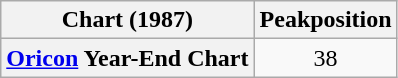<table class="wikitable plainrowheaders" style="text-align:center;">
<tr>
<th>Chart (1987)</th>
<th>Peakposition</th>
</tr>
<tr>
<th scope="row"><a href='#'>Oricon</a> Year-End Chart</th>
<td>38</td>
</tr>
</table>
